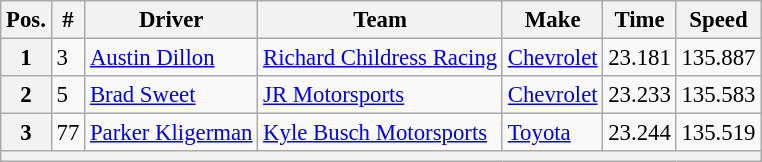<table class="wikitable" style="font-size:95%">
<tr>
<th>Pos.</th>
<th>#</th>
<th>Driver</th>
<th>Team</th>
<th>Make</th>
<th>Time</th>
<th>Speed</th>
</tr>
<tr>
<th>1</th>
<td>3</td>
<td><a href='#'>Austin Dillon</a></td>
<td><a href='#'>Richard Childress Racing</a></td>
<td><a href='#'>Chevrolet</a></td>
<td>23.181</td>
<td>135.887</td>
</tr>
<tr>
<th>2</th>
<td>5</td>
<td><a href='#'>Brad Sweet</a></td>
<td><a href='#'>JR Motorsports</a></td>
<td><a href='#'>Chevrolet</a></td>
<td>23.233</td>
<td>135.583</td>
</tr>
<tr>
<th>3</th>
<td>77</td>
<td><a href='#'>Parker Kligerman</a></td>
<td><a href='#'>Kyle Busch Motorsports</a></td>
<td><a href='#'>Toyota</a></td>
<td>23.244</td>
<td>135.519</td>
</tr>
<tr>
<th colspan="7"></th>
</tr>
</table>
